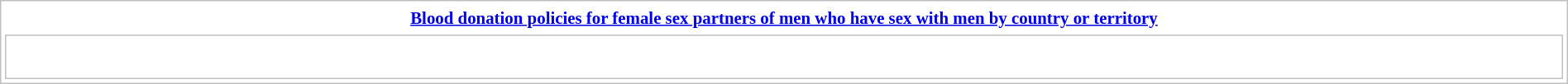<table class="collapsible collapsed" style=" text-align: left; border: 1px solid silver; margin: 0.2em auto auto; width:100%; clear: both; padding: 1px;">
<tr>
<th style=" font-size:87%; padding:0.2em 0.3em; text-align: center; "><span><a href='#'>Blood donation policies for female sex partners of men who have sex with men by country or territory</a></span></th>
</tr>
<tr>
<td style="border: solid 1px silver; padding: 8px; "><br><div></div></td>
</tr>
</table>
